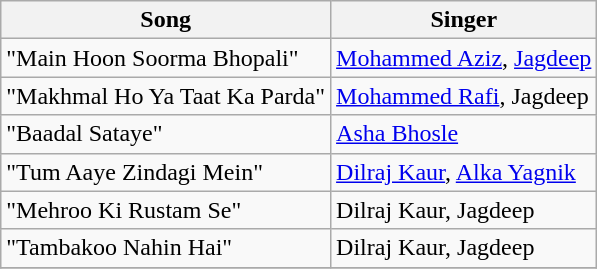<table class="wikitable">
<tr>
<th>Song</th>
<th>Singer</th>
</tr>
<tr>
<td>"Main Hoon Soorma Bhopali"</td>
<td><a href='#'>Mohammed Aziz</a>, <a href='#'>Jagdeep</a></td>
</tr>
<tr>
<td>"Makhmal Ho Ya Taat Ka Parda"</td>
<td><a href='#'>Mohammed Rafi</a>, Jagdeep</td>
</tr>
<tr>
<td>"Baadal Sataye"</td>
<td><a href='#'>Asha Bhosle</a></td>
</tr>
<tr>
<td>"Tum Aaye Zindagi Mein"</td>
<td><a href='#'>Dilraj Kaur</a>, <a href='#'>Alka Yagnik</a></td>
</tr>
<tr>
<td>"Mehroo Ki Rustam Se"</td>
<td>Dilraj Kaur, Jagdeep</td>
</tr>
<tr>
<td>"Tambakoo Nahin Hai"</td>
<td>Dilraj Kaur, Jagdeep</td>
</tr>
<tr>
</tr>
</table>
